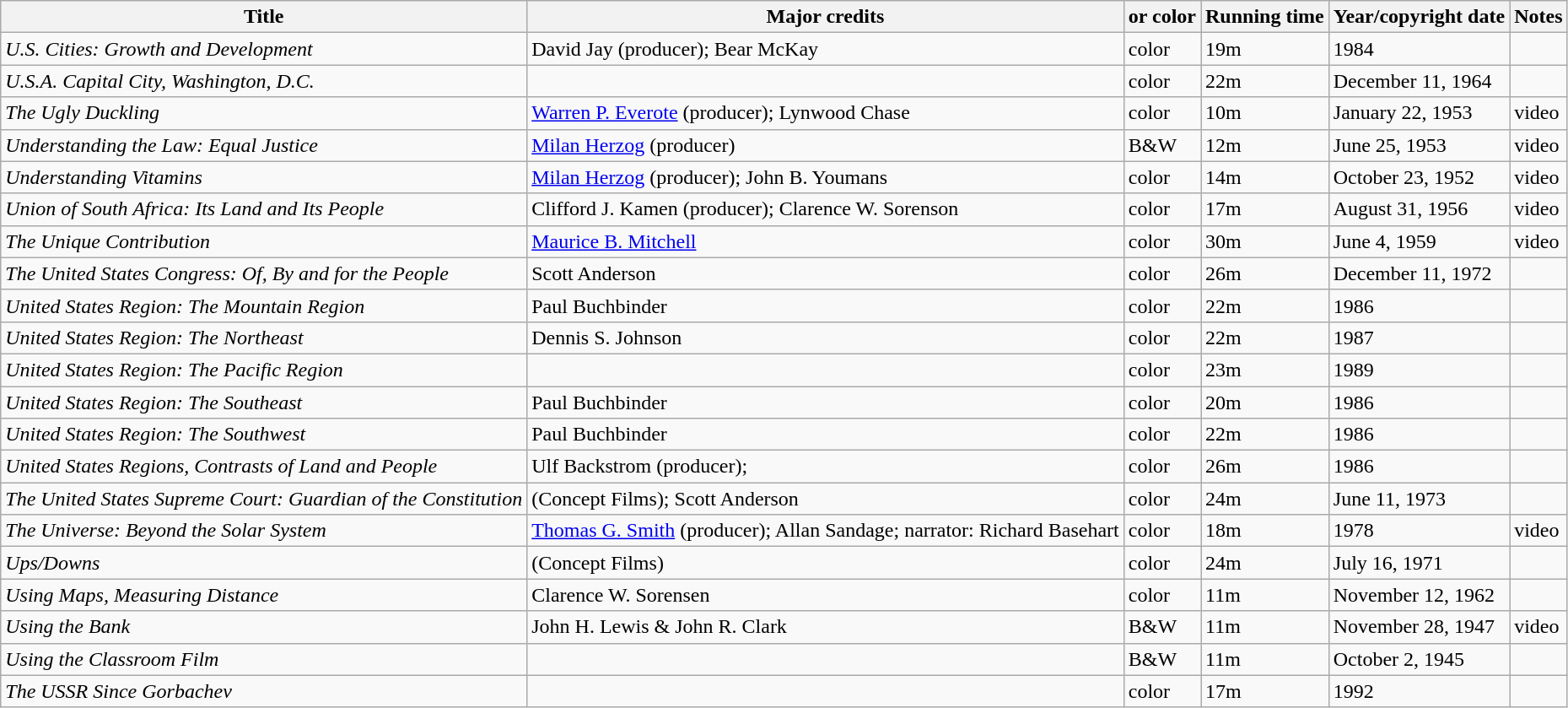<table class="wikitable sortable" border="1">
<tr>
<th>Title</th>
<th>Major credits</th>
<th> or color</th>
<th>Running time</th>
<th>Year/copyright date</th>
<th>Notes</th>
</tr>
<tr>
<td><em>U.S. Cities: Growth and Development</em></td>
<td>David Jay (producer); Bear McKay</td>
<td>color</td>
<td>19m</td>
<td>1984</td>
<td></td>
</tr>
<tr>
<td><em>U.S.A. Capital City, Washington, D.C.</em></td>
<td></td>
<td>color</td>
<td>22m</td>
<td>December 11, 1964</td>
<td></td>
</tr>
<tr>
<td><em>The Ugly Duckling</em></td>
<td><a href='#'>Warren P. Everote</a> (producer); Lynwood Chase</td>
<td>color</td>
<td>10m</td>
<td>January 22, 1953</td>
<td>video </td>
</tr>
<tr>
<td><em>Understanding the Law: Equal Justice</em></td>
<td><a href='#'>Milan Herzog</a> (producer)</td>
<td>B&W</td>
<td>12m</td>
<td>June 25, 1953</td>
<td>video </td>
</tr>
<tr>
<td><em>Understanding Vitamins</em></td>
<td><a href='#'>Milan Herzog</a> (producer); John B. Youmans</td>
<td>color</td>
<td>14m</td>
<td>October 23, 1952</td>
<td>video </td>
</tr>
<tr>
<td><em>Union of South Africa: Its Land and Its People</em></td>
<td>Clifford J. Kamen (producer); Clarence W. Sorenson</td>
<td>color</td>
<td>17m</td>
<td>August 31, 1956</td>
<td>video </td>
</tr>
<tr>
<td><em>The Unique Contribution</em></td>
<td><a href='#'>Maurice B. Mitchell</a></td>
<td>color</td>
<td>30m</td>
<td>June 4, 1959</td>
<td>video </td>
</tr>
<tr>
<td><em>The United States Congress: Of, By and for the People</em></td>
<td>Scott Anderson</td>
<td>color</td>
<td>26m</td>
<td>December 11, 1972</td>
<td></td>
</tr>
<tr>
<td><em>United States Region: The Mountain Region</em></td>
<td>Paul Buchbinder</td>
<td>color</td>
<td>22m</td>
<td>1986</td>
<td></td>
</tr>
<tr>
<td><em>United States Region: The Northeast</em></td>
<td>Dennis S. Johnson</td>
<td>color</td>
<td>22m</td>
<td>1987</td>
<td></td>
</tr>
<tr>
<td><em>United States Region: The Pacific Region</em></td>
<td></td>
<td>color</td>
<td>23m</td>
<td>1989</td>
<td></td>
</tr>
<tr>
<td><em>United States Region: The Southeast</em></td>
<td>Paul Buchbinder</td>
<td>color</td>
<td>20m</td>
<td>1986</td>
<td></td>
</tr>
<tr>
<td><em>United States Region: The Southwest</em></td>
<td>Paul Buchbinder</td>
<td>color</td>
<td>22m</td>
<td>1986</td>
<td></td>
</tr>
<tr>
<td><em>United States Regions, Contrasts of Land and People</em></td>
<td>Ulf Backstrom (producer);</td>
<td>color</td>
<td>26m</td>
<td>1986</td>
<td></td>
</tr>
<tr>
<td><em>The United States Supreme Court: Guardian of the Constitution</em></td>
<td>(Concept Films); Scott Anderson</td>
<td>color</td>
<td>24m</td>
<td>June 11, 1973</td>
<td></td>
</tr>
<tr>
<td><em>The Universe: Beyond the Solar System</em></td>
<td><a href='#'>Thomas G. Smith</a> (producer); Allan Sandage; narrator: Richard Basehart</td>
<td>color</td>
<td>18m</td>
<td>1978</td>
<td>video </td>
</tr>
<tr>
<td><em>Ups/Downs</em></td>
<td>(Concept Films)</td>
<td>color</td>
<td>24m</td>
<td>July 16, 1971</td>
<td></td>
</tr>
<tr>
<td><em>Using Maps, Measuring Distance</em></td>
<td>Clarence W. Sorensen</td>
<td>color</td>
<td>11m</td>
<td>November 12, 1962</td>
<td></td>
</tr>
<tr>
<td><em>Using the Bank</em></td>
<td>John H. Lewis & John R. Clark</td>
<td>B&W</td>
<td>11m</td>
<td>November 28, 1947</td>
<td>video </td>
</tr>
<tr>
<td><em>Using the Classroom Film</em></td>
<td></td>
<td>B&W</td>
<td>11m</td>
<td>October 2, 1945</td>
<td></td>
</tr>
<tr>
<td><em>The USSR Since Gorbachev</em></td>
<td></td>
<td>color</td>
<td>17m</td>
<td>1992</td>
<td></td>
</tr>
</table>
